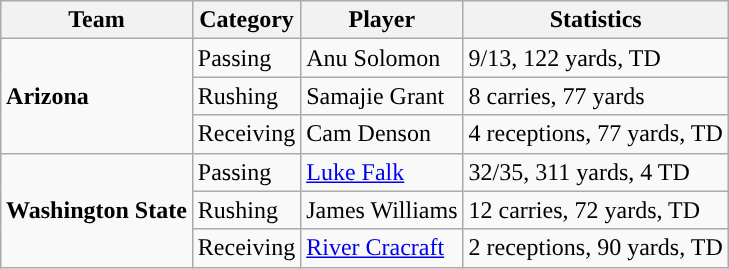<table class="wikitable" style="float: right;">
<tr>
<th>Team</th>
<th>Category</th>
<th>Player</th>
<th>Statistics</th>
</tr>
<tr>
<td rowspan=3><strong>Arizona</strong></td>
<td>Passing</td>
<td>Anu Solomon</td>
<td>9/13, 122 yards, TD</td>
</tr>
<tr>
<td>Rushing</td>
<td>Samajie Grant</td>
<td>8 carries, 77 yards</td>
</tr>
<tr>
<td>Receiving</td>
<td>Cam Denson</td>
<td>4 receptions, 77 yards, TD</td>
</tr>
<tr>
<td rowspan=3><strong>Washington State</strong></td>
<td>Passing</td>
<td><a href='#'>Luke Falk</a></td>
<td>32/35, 311 yards, 4 TD</td>
</tr>
<tr>
<td>Rushing</td>
<td>James Williams</td>
<td>12 carries, 72 yards, TD</td>
</tr>
<tr>
<td>Receiving</td>
<td><a href='#'>River Cracraft</a></td>
<td>2 receptions, 90 yards, TD</td>
</tr>
</table>
